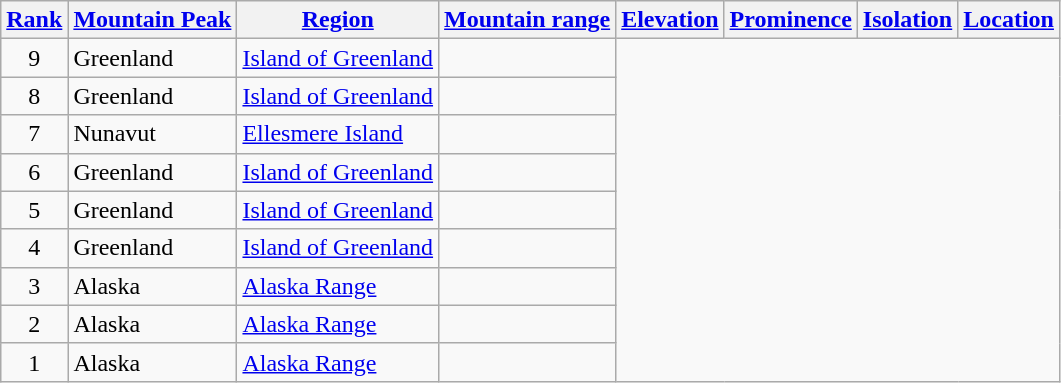<table class="wikitable sortable">
<tr>
<th><a href='#'>Rank</a></th>
<th><a href='#'>Mountain Peak</a></th>
<th><a href='#'>Region</a></th>
<th><a href='#'>Mountain range</a></th>
<th><a href='#'>Elevation</a></th>
<th><a href='#'>Prominence</a></th>
<th><a href='#'>Isolation</a></th>
<th><a href='#'>Location</a></th>
</tr>
<tr>
<td align=center>9<br></td>
<td>Greenland</td>
<td><a href='#'>Island of Greenland</a><br></td>
<td></td>
</tr>
<tr>
<td align=center>8<br></td>
<td>Greenland</td>
<td><a href='#'>Island of Greenland</a><br></td>
<td></td>
</tr>
<tr>
<td align=center>7<br></td>
<td>Nunavut</td>
<td><a href='#'>Ellesmere Island</a><br></td>
<td></td>
</tr>
<tr>
<td align=center>6<br></td>
<td>Greenland</td>
<td><a href='#'>Island of Greenland</a><br></td>
<td></td>
</tr>
<tr>
<td align=center>5<br></td>
<td>Greenland</td>
<td><a href='#'>Island of Greenland</a><br></td>
<td></td>
</tr>
<tr>
<td align=center>4<br></td>
<td>Greenland</td>
<td><a href='#'>Island of Greenland</a><br></td>
<td></td>
</tr>
<tr>
<td align=center>3<br></td>
<td>Alaska</td>
<td><a href='#'>Alaska Range</a><br></td>
<td></td>
</tr>
<tr>
<td align=center>2<br></td>
<td>Alaska</td>
<td><a href='#'>Alaska Range</a><br></td>
<td></td>
</tr>
<tr>
<td align=center>1<br></td>
<td>Alaska</td>
<td><a href='#'>Alaska Range</a><br></td>
<td></td>
</tr>
</table>
